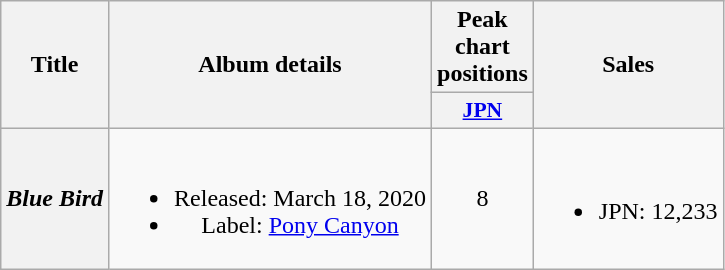<table class="wikitable plainrowheaders" style="text-align:center">
<tr>
<th scope="col" rowspan="2">Title</th>
<th scope="col" rowspan="2">Album details</th>
<th scope="col">Peak chart positions</th>
<th scope="col" rowspan="2">Sales</th>
</tr>
<tr>
<th scope="col" style="width:2.5em;font-size:90%"><a href='#'>JPN</a><br></th>
</tr>
<tr>
<th scope="row"><em>Blue Bird</em></th>
<td><br><ul><li>Released: March 18, 2020</li><li>Label: <a href='#'>Pony Canyon</a></li></ul></td>
<td>8</td>
<td><br><ul><li>JPN: 12,233</li></ul></td>
</tr>
</table>
